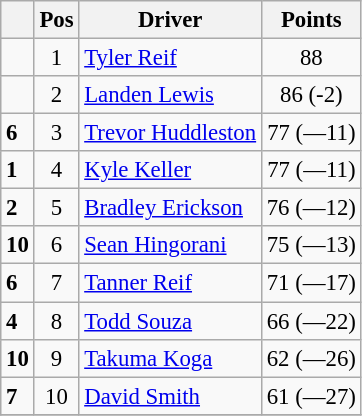<table class="wikitable" style="font-size: 95%;">
<tr>
<th></th>
<th>Pos</th>
<th>Driver</th>
<th>Points</th>
</tr>
<tr>
<td align="left"></td>
<td style="text-align:center;">1</td>
<td><a href='#'>Tyler Reif</a></td>
<td style="text-align:center;">88</td>
</tr>
<tr>
<td align="left"></td>
<td style="text-align:center;">2</td>
<td><a href='#'>Landen Lewis</a></td>
<td style="text-align:center;">86 (-2)</td>
</tr>
<tr>
<td align="left"> <strong>6</strong></td>
<td style="text-align:center;">3</td>
<td><a href='#'>Trevor Huddleston</a></td>
<td style="text-align:center;">77 (—11)</td>
</tr>
<tr>
<td align="left"> <strong>1</strong></td>
<td style="text-align:center;">4</td>
<td><a href='#'>Kyle Keller</a></td>
<td style="text-align:center;">77 (—11)</td>
</tr>
<tr>
<td align="left"> <strong>2</strong></td>
<td style="text-align:center;">5</td>
<td><a href='#'>Bradley Erickson</a></td>
<td style="text-align:center;">76 (—12)</td>
</tr>
<tr>
<td align="left"> <strong>10</strong></td>
<td style="text-align:center;">6</td>
<td><a href='#'>Sean Hingorani</a></td>
<td style="text-align:center;">75 (—13)</td>
</tr>
<tr>
<td align="left"> <strong>6</strong></td>
<td style="text-align:center;">7</td>
<td><a href='#'>Tanner Reif</a></td>
<td style="text-align:center;">71 (—17)</td>
</tr>
<tr>
<td align="left"> <strong>4</strong></td>
<td style="text-align:center;">8</td>
<td><a href='#'>Todd Souza</a></td>
<td style="text-align:center;">66 (—22)</td>
</tr>
<tr>
<td align="left"> <strong>10</strong></td>
<td style="text-align:center;">9</td>
<td><a href='#'>Takuma Koga</a></td>
<td style="text-align:center;">62 (—26)</td>
</tr>
<tr>
<td align="left"> <strong>7</strong></td>
<td style="text-align:center;">10</td>
<td><a href='#'>David Smith</a></td>
<td style="text-align:center;">61 (—27)</td>
</tr>
<tr class="sortbottom">
</tr>
</table>
